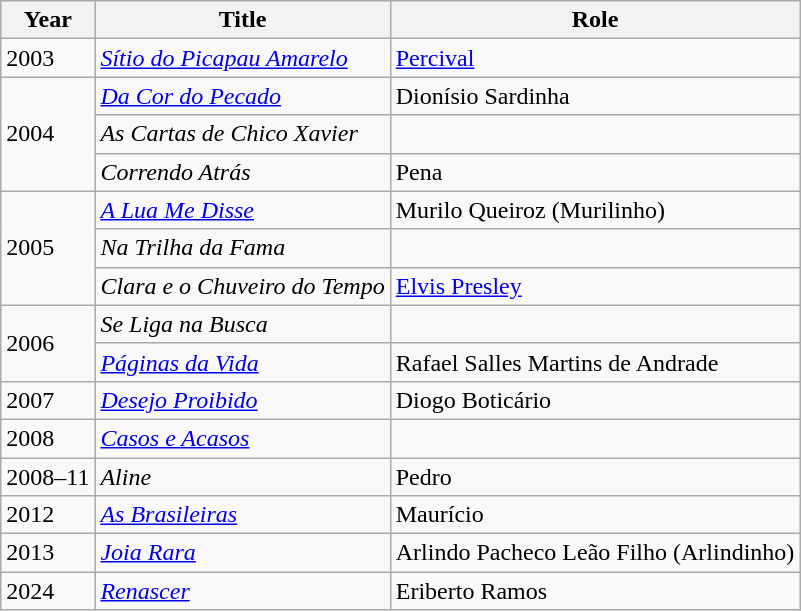<table class="wikitable sortable">
<tr>
<th>Year</th>
<th>Title</th>
<th>Role</th>
</tr>
<tr>
<td>2003</td>
<td><em><a href='#'>Sítio do Picapau Amarelo</a></em></td>
<td><a href='#'>Percival</a></td>
</tr>
<tr>
<td rowspan="3">2004</td>
<td><em><a href='#'>Da Cor do Pecado</a></em></td>
<td>Dionísio Sardinha</td>
</tr>
<tr>
<td><em>As Cartas de Chico Xavier</em></td>
<td></td>
</tr>
<tr>
<td><em>Correndo Atrás</em></td>
<td>Pena</td>
</tr>
<tr>
<td rowspan="3">2005</td>
<td><em><a href='#'>A Lua Me Disse</a></em></td>
<td>Murilo Queiroz (Murilinho)</td>
</tr>
<tr>
<td><em>Na Trilha da Fama</em></td>
<td></td>
</tr>
<tr>
<td><em>Clara e o Chuveiro do Tempo</em></td>
<td><a href='#'>Elvis Presley</a></td>
</tr>
<tr>
<td rowspan="2">2006</td>
<td><em>Se Liga na Busca</em></td>
<td></td>
</tr>
<tr>
<td><em><a href='#'>Páginas da Vida</a></em></td>
<td>Rafael Salles Martins de Andrade</td>
</tr>
<tr>
<td>2007</td>
<td><em><a href='#'>Desejo Proibido</a></em></td>
<td>Diogo Boticário</td>
</tr>
<tr>
<td>2008</td>
<td><em><a href='#'>Casos e Acasos</a></em></td>
<td></td>
</tr>
<tr>
<td>2008–11</td>
<td><em>Aline</em></td>
<td>Pedro</td>
</tr>
<tr>
<td>2012</td>
<td><em><a href='#'>As Brasileiras</a></em></td>
<td>Maurício</td>
</tr>
<tr>
<td>2013</td>
<td><em><a href='#'>Joia Rara</a></em></td>
<td>Arlindo Pacheco Leão Filho (Arlindinho)</td>
</tr>
<tr>
<td>2024</td>
<td><em><a href='#'>Renascer</a></em></td>
<td>Eriberto Ramos</td>
</tr>
</table>
